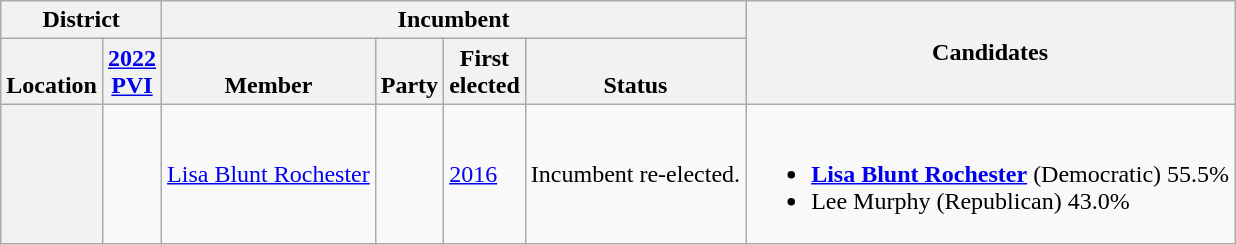<table class="wikitable sortable">
<tr>
<th colspan=2>District</th>
<th colspan=4>Incumbent</th>
<th rowspan=2 class="unsortable">Candidates</th>
</tr>
<tr valign=bottom>
<th>Location</th>
<th><a href='#'>2022<br>PVI</a></th>
<th>Member</th>
<th>Party</th>
<th>First<br>elected</th>
<th>Status</th>
</tr>
<tr>
<th></th>
<td></td>
<td><a href='#'>Lisa Blunt Rochester</a></td>
<td></td>
<td><a href='#'>2016</a></td>
<td>Incumbent re-elected.</td>
<td nowrap><br><ul><li> <strong><a href='#'>Lisa Blunt Rochester</a></strong> (Democratic) 55.5%</li><li>Lee Murphy (Republican) 43.0%</li></ul></td>
</tr>
</table>
